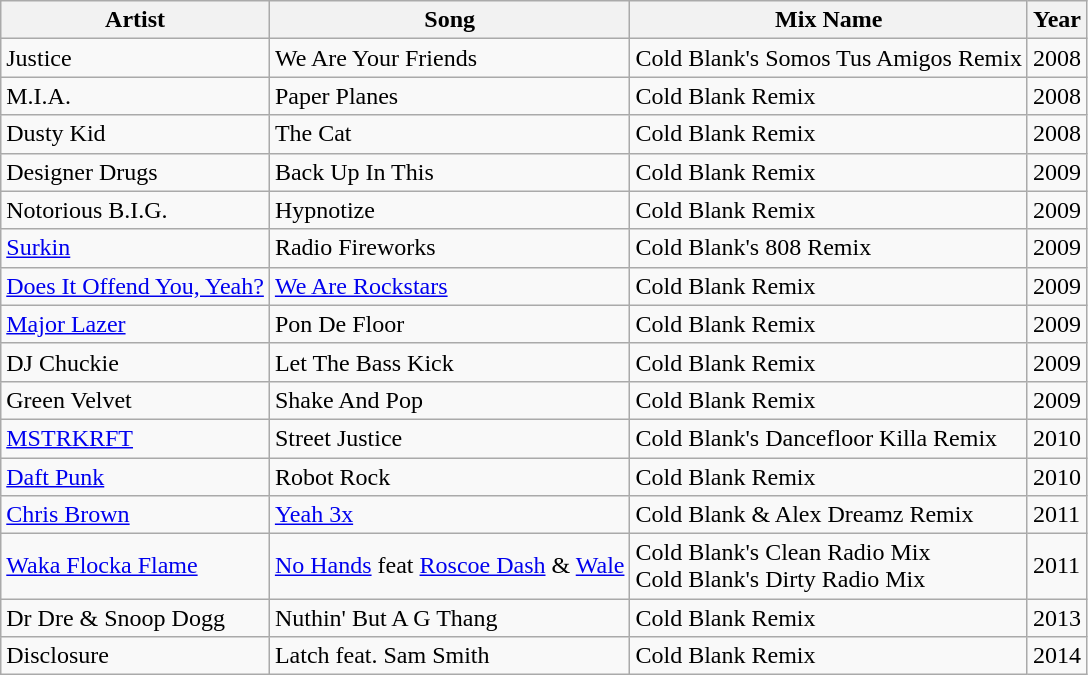<table class="wikitable">
<tr>
<th>Artist</th>
<th>Song</th>
<th>Mix Name</th>
<th>Year</th>
</tr>
<tr>
<td>Justice</td>
<td>We Are Your Friends</td>
<td>Cold Blank's Somos Tus Amigos Remix</td>
<td>2008</td>
</tr>
<tr>
<td>M.I.A.</td>
<td>Paper Planes</td>
<td>Cold Blank Remix</td>
<td>2008</td>
</tr>
<tr>
<td>Dusty Kid</td>
<td>The Cat</td>
<td>Cold Blank Remix</td>
<td>2008</td>
</tr>
<tr>
<td>Designer Drugs</td>
<td>Back Up In This</td>
<td>Cold Blank Remix</td>
<td>2009</td>
</tr>
<tr>
<td>Notorious B.I.G.</td>
<td>Hypnotize</td>
<td>Cold Blank Remix</td>
<td>2009</td>
</tr>
<tr>
<td><a href='#'>Surkin</a></td>
<td>Radio Fireworks</td>
<td>Cold Blank's 808 Remix</td>
<td>2009</td>
</tr>
<tr>
<td><a href='#'>Does It Offend You, Yeah?</a></td>
<td><a href='#'>We Are Rockstars</a></td>
<td>Cold Blank Remix</td>
<td>2009</td>
</tr>
<tr>
<td><a href='#'>Major Lazer</a></td>
<td>Pon De Floor</td>
<td>Cold Blank Remix</td>
<td>2009</td>
</tr>
<tr>
<td>DJ Chuckie</td>
<td>Let The Bass Kick</td>
<td>Cold Blank Remix</td>
<td>2009</td>
</tr>
<tr>
<td>Green Velvet</td>
<td>Shake And Pop</td>
<td>Cold Blank Remix</td>
<td>2009</td>
</tr>
<tr>
<td><a href='#'>MSTRKRFT</a></td>
<td>Street Justice</td>
<td>Cold Blank's Dancefloor Killa Remix</td>
<td>2010</td>
</tr>
<tr>
<td><a href='#'>Daft Punk</a></td>
<td>Robot Rock</td>
<td>Cold Blank Remix</td>
<td>2010</td>
</tr>
<tr>
<td><a href='#'>Chris Brown</a></td>
<td><a href='#'>Yeah 3x</a></td>
<td>Cold Blank & Alex Dreamz Remix</td>
<td>2011</td>
</tr>
<tr>
<td><a href='#'>Waka Flocka Flame</a></td>
<td><a href='#'>No Hands</a> feat <a href='#'>Roscoe Dash</a> & <a href='#'>Wale</a></td>
<td>Cold Blank's Clean Radio Mix <br> Cold Blank's Dirty Radio Mix</td>
<td>2011</td>
</tr>
<tr>
<td>Dr Dre & Snoop Dogg</td>
<td>Nuthin' But A G Thang</td>
<td>Cold Blank Remix</td>
<td>2013</td>
</tr>
<tr>
<td>Disclosure</td>
<td>Latch feat. Sam Smith</td>
<td>Cold Blank Remix</td>
<td>2014</td>
</tr>
</table>
